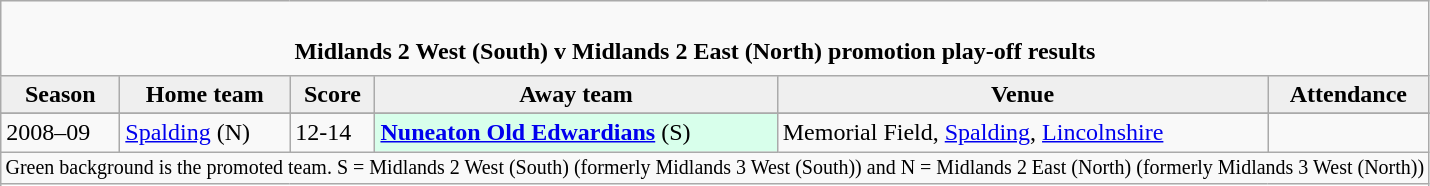<table class="wikitable" style="text-align: left;">
<tr>
<td colspan="6" cellpadding="0" cellspacing="0"><br><table border="0" style="width:100%;" cellpadding="0" cellspacing="0">
<tr>
<td style="width:20%; border:0;"></td>
<td style="border:0;"><strong>Midlands 2 West (South) v Midlands 2 East (North) promotion play-off results</strong></td>
<td style="width:20%; border:0;"></td>
</tr>
</table>
</td>
</tr>
<tr>
<th style="background:#efefef;">Season</th>
<th style="background:#efefef">Home team</th>
<th style="background:#efefef">Score</th>
<th style="background:#efefef">Away team</th>
<th style="background:#efefef">Venue</th>
<th style="background:#efefef">Attendance</th>
</tr>
<tr align=left>
</tr>
<tr>
<td>2008–09</td>
<td><a href='#'>Spalding</a> (N)</td>
<td>12-14</td>
<td style="background:#d8ffeb;"><strong><a href='#'>Nuneaton Old Edwardians</a></strong> (S)</td>
<td>Memorial Field, <a href='#'>Spalding</a>, <a href='#'>Lincolnshire</a></td>
<td></td>
</tr>
<tr>
<td colspan="6"  style="border:0; font-size:smaller; text-align:center;">Green background is the promoted team. S = Midlands 2 West (South) (formerly Midlands 3 West (South)) and N = Midlands 2 East (North) (formerly Midlands 3 West (North))</td>
</tr>
<tr>
</tr>
</table>
